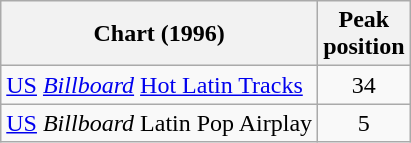<table class="wikitable">
<tr>
<th align="left">Chart (1996)</th>
<th align="left">Peak<br>position</th>
</tr>
<tr>
<td align="left"><a href='#'>US</a> <a href='#'><em>Billboard</em></a> <a href='#'>Hot Latin Tracks</a></td>
<td align="center">34</td>
</tr>
<tr>
<td align="left"><a href='#'>US</a> <em>Billboard</em> Latin Pop Airplay </td>
<td align="center">5</td>
</tr>
</table>
